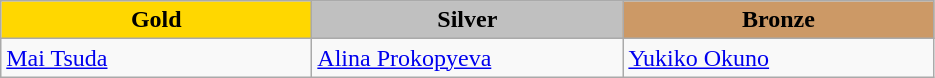<table class="wikitable" style="text-align:left">
<tr align="center">
<td width=200 bgcolor=gold><strong>Gold</strong></td>
<td width=200 bgcolor=silver><strong>Silver</strong></td>
<td width=200 bgcolor=CC9966><strong>Bronze</strong></td>
</tr>
<tr>
<td><a href='#'>Mai Tsuda</a><br><em></em></td>
<td><a href='#'>Alina Prokopyeva</a><br><em></em></td>
<td><a href='#'>Yukiko Okuno</a><br><em></em></td>
</tr>
</table>
